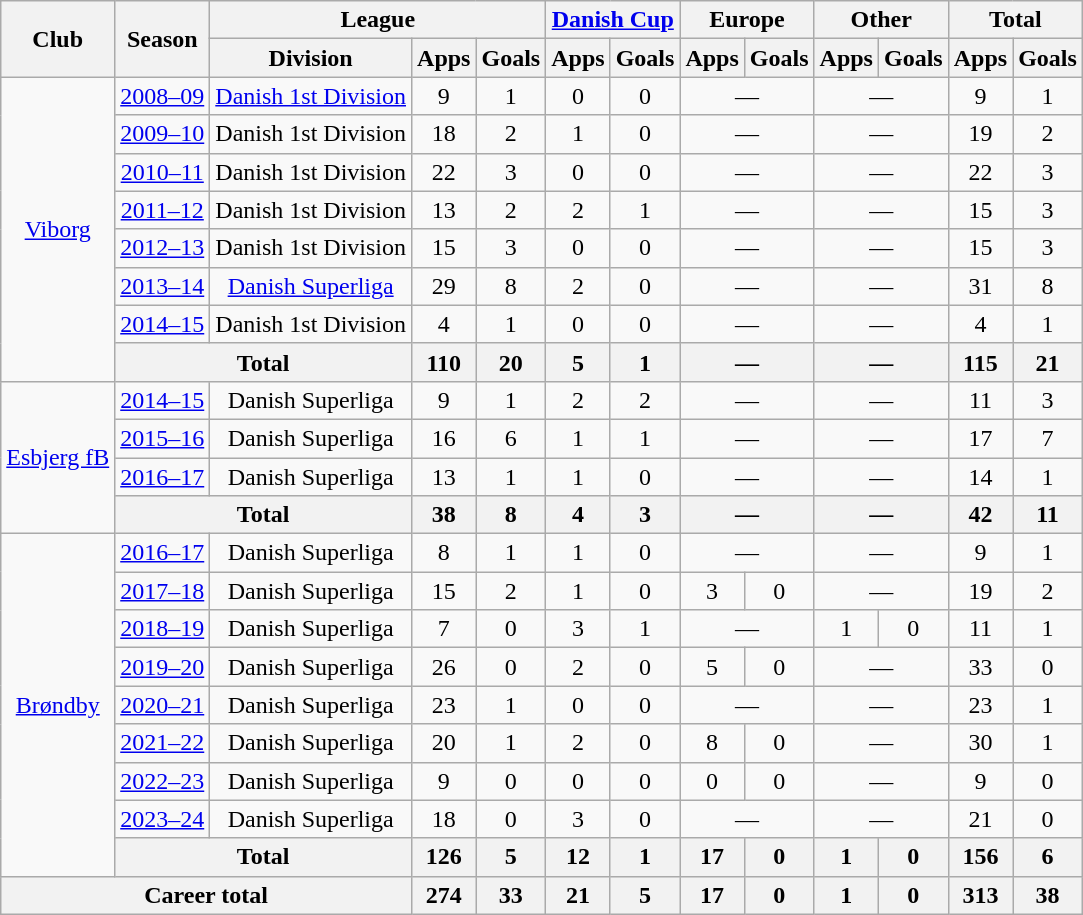<table class="wikitable" style="text-align: center">
<tr>
<th rowspan="2">Club</th>
<th rowspan="2">Season</th>
<th colspan="3">League</th>
<th colspan="2"><a href='#'>Danish Cup</a></th>
<th colspan="2">Europe</th>
<th colspan="2">Other</th>
<th colspan="2">Total</th>
</tr>
<tr>
<th>Division</th>
<th>Apps</th>
<th>Goals</th>
<th>Apps</th>
<th>Goals</th>
<th>Apps</th>
<th>Goals</th>
<th>Apps</th>
<th>Goals</th>
<th>Apps</th>
<th>Goals</th>
</tr>
<tr>
<td rowspan="8"><a href='#'>Viborg</a></td>
<td><a href='#'>2008–09</a></td>
<td><a href='#'>Danish 1st Division</a></td>
<td>9</td>
<td>1</td>
<td>0</td>
<td>0</td>
<td colspan="2">—</td>
<td colspan="2">—</td>
<td>9</td>
<td>1</td>
</tr>
<tr>
<td><a href='#'>2009–10</a></td>
<td>Danish 1st Division</td>
<td>18</td>
<td>2</td>
<td>1</td>
<td>0</td>
<td colspan="2">—</td>
<td colspan="2">—</td>
<td>19</td>
<td>2</td>
</tr>
<tr>
<td><a href='#'>2010–11</a></td>
<td>Danish 1st Division</td>
<td>22</td>
<td>3</td>
<td>0</td>
<td>0</td>
<td colspan="2">—</td>
<td colspan="2">—</td>
<td>22</td>
<td>3</td>
</tr>
<tr>
<td><a href='#'>2011–12</a></td>
<td>Danish 1st Division</td>
<td>13</td>
<td>2</td>
<td>2</td>
<td>1</td>
<td colspan="2">—</td>
<td colspan="2">—</td>
<td>15</td>
<td>3</td>
</tr>
<tr>
<td><a href='#'>2012–13</a></td>
<td>Danish 1st Division</td>
<td>15</td>
<td>3</td>
<td>0</td>
<td>0</td>
<td colspan="2">—</td>
<td colspan="2">—</td>
<td>15</td>
<td>3</td>
</tr>
<tr>
<td><a href='#'>2013–14</a></td>
<td><a href='#'>Danish Superliga</a></td>
<td>29</td>
<td>8</td>
<td>2</td>
<td>0</td>
<td colspan="2">—</td>
<td colspan="2">—</td>
<td>31</td>
<td>8</td>
</tr>
<tr>
<td><a href='#'>2014–15</a></td>
<td>Danish 1st Division</td>
<td>4</td>
<td>1</td>
<td>0</td>
<td>0</td>
<td colspan="2">—</td>
<td colspan="2">—</td>
<td>4</td>
<td>1</td>
</tr>
<tr>
<th colspan="2">Total</th>
<th>110</th>
<th>20</th>
<th>5</th>
<th>1</th>
<th colspan="2">—</th>
<th colspan="2">—</th>
<th>115</th>
<th>21</th>
</tr>
<tr>
<td rowspan="4"><a href='#'>Esbjerg fB</a></td>
<td><a href='#'>2014–15</a></td>
<td>Danish Superliga</td>
<td>9</td>
<td>1</td>
<td>2</td>
<td>2</td>
<td colspan="2">—</td>
<td colspan="2">—</td>
<td>11</td>
<td>3</td>
</tr>
<tr>
<td><a href='#'>2015–16</a></td>
<td>Danish Superliga</td>
<td>16</td>
<td>6</td>
<td>1</td>
<td>1</td>
<td colspan="2">—</td>
<td colspan="2">—</td>
<td>17</td>
<td>7</td>
</tr>
<tr>
<td><a href='#'>2016–17</a></td>
<td>Danish Superliga</td>
<td>13</td>
<td>1</td>
<td>1</td>
<td>0</td>
<td colspan="2">—</td>
<td colspan="2">—</td>
<td>14</td>
<td>1</td>
</tr>
<tr>
<th colspan="2">Total</th>
<th>38</th>
<th>8</th>
<th>4</th>
<th>3</th>
<th colspan="2">—</th>
<th colspan="2">—</th>
<th>42</th>
<th>11</th>
</tr>
<tr>
<td rowspan="9"><a href='#'>Brøndby</a></td>
<td><a href='#'>2016–17</a></td>
<td>Danish Superliga</td>
<td>8</td>
<td>1</td>
<td>1</td>
<td>0</td>
<td colspan="2">—</td>
<td colspan="2">—</td>
<td>9</td>
<td>1</td>
</tr>
<tr>
<td><a href='#'>2017–18</a></td>
<td>Danish Superliga</td>
<td>15</td>
<td>2</td>
<td>1</td>
<td>0</td>
<td>3</td>
<td>0</td>
<td colspan="2">—</td>
<td>19</td>
<td>2</td>
</tr>
<tr>
<td><a href='#'>2018–19</a></td>
<td>Danish Superliga</td>
<td>7</td>
<td>0</td>
<td>3</td>
<td>1</td>
<td colspan="2">—</td>
<td>1</td>
<td>0</td>
<td>11</td>
<td>1</td>
</tr>
<tr>
<td><a href='#'>2019–20</a></td>
<td>Danish Superliga</td>
<td>26</td>
<td>0</td>
<td>2</td>
<td>0</td>
<td>5</td>
<td>0</td>
<td colspan="2">—</td>
<td>33</td>
<td>0</td>
</tr>
<tr>
<td><a href='#'>2020–21</a></td>
<td>Danish Superliga</td>
<td>23</td>
<td>1</td>
<td>0</td>
<td>0</td>
<td colspan="2">—</td>
<td colspan="2">—</td>
<td>23</td>
<td>1</td>
</tr>
<tr>
<td><a href='#'>2021–22</a></td>
<td>Danish Superliga</td>
<td>20</td>
<td>1</td>
<td>2</td>
<td>0</td>
<td>8</td>
<td>0</td>
<td colspan="2">—</td>
<td>30</td>
<td>1</td>
</tr>
<tr>
<td><a href='#'>2022–23</a></td>
<td>Danish Superliga</td>
<td>9</td>
<td>0</td>
<td>0</td>
<td>0</td>
<td>0</td>
<td>0</td>
<td colspan="2">—</td>
<td>9</td>
<td>0</td>
</tr>
<tr>
<td><a href='#'>2023–24</a></td>
<td>Danish Superliga</td>
<td>18</td>
<td>0</td>
<td>3</td>
<td>0</td>
<td colspan="2">—</td>
<td colspan="2">—</td>
<td>21</td>
<td>0</td>
</tr>
<tr>
<th colspan="2">Total</th>
<th>126</th>
<th>5</th>
<th>12</th>
<th>1</th>
<th>17</th>
<th>0</th>
<th>1</th>
<th>0</th>
<th>156</th>
<th>6</th>
</tr>
<tr>
<th colspan="3">Career total</th>
<th>274</th>
<th>33</th>
<th>21</th>
<th>5</th>
<th>17</th>
<th>0</th>
<th>1</th>
<th>0</th>
<th>313</th>
<th>38</th>
</tr>
</table>
